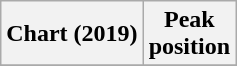<table class="wikitable plainrowheaders" style="text-align:center">
<tr>
<th scope="col">Chart (2019)</th>
<th scope="col">Peak<br>position</th>
</tr>
<tr>
</tr>
</table>
